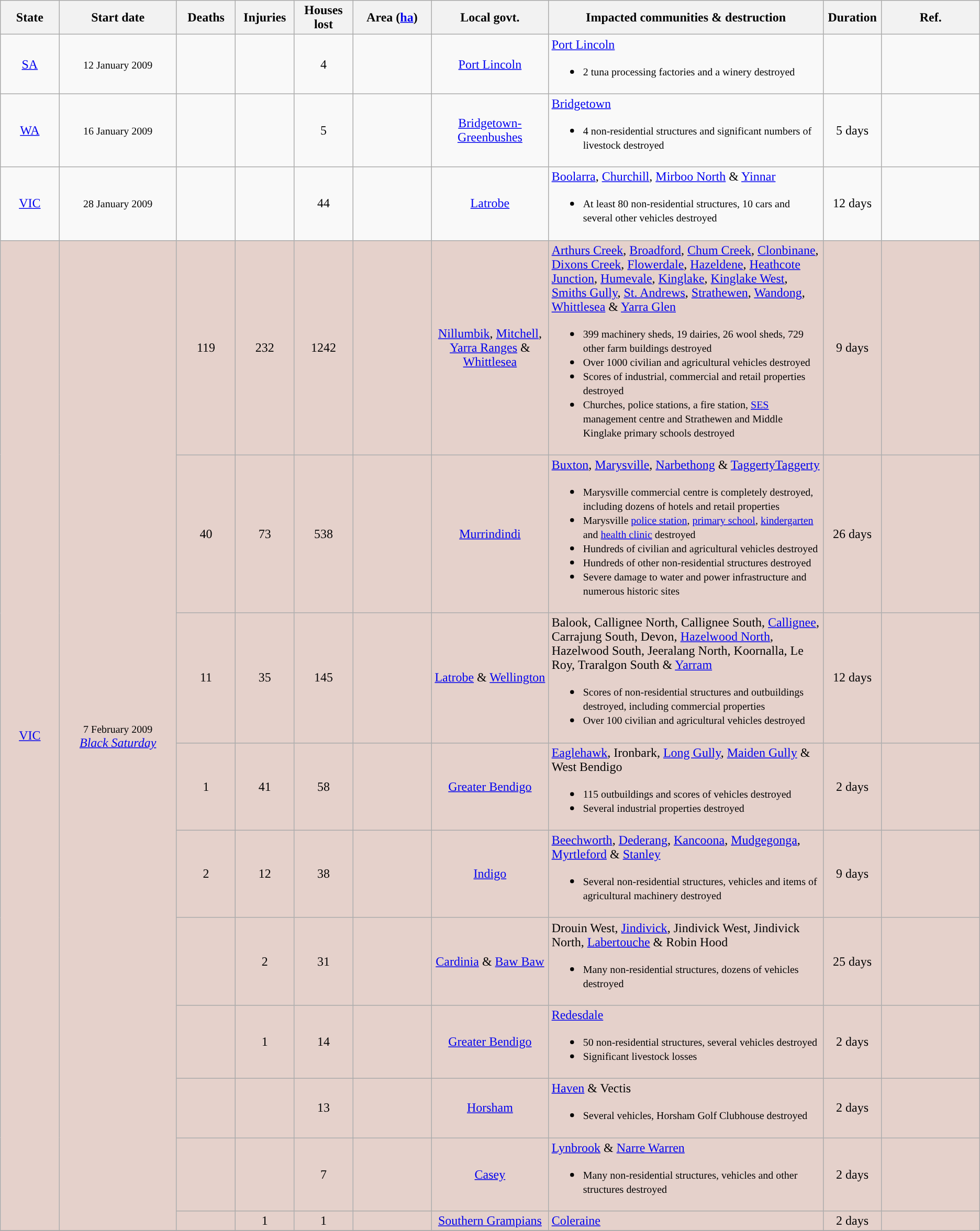<table class="wikitable sortable">
<tr>
<th scope="col" width="6%" align="center">State</th>
<th scope="col" width="12%" align="center">Start date</th>
<th scope="col" width="6%" align="center">Deaths</th>
<th scope="col" width="6%" align="center">Injuries</th>
<th scope="col" width="6%" align="center">Houses lost</th>
<th scope="col" width="8%" align="center">Area (<a href='#'>ha</a>)</th>
<th scope="col" width="12%" align="center">Local govt.</th>
<th scope="col" align="center" class="unsortable">Impacted communities & destruction</th>
<th scope="col" width="6%" align="center" class="unsortable">Duration</th>
<th scope="col" width="10%" align="center" class="unsortable">Ref.</th>
</tr>
<tr>
<td style="text-align:center;"><a href='#'>SA</a></td>
<td style="text-align:center;"><small>12 January 2009</small></td>
<td style="text-align:center;"></td>
<td style="text-align:center;"></td>
<td style="text-align:center;">4</td>
<td style="text-align:center;"></td>
<td style="text-align:center;"><a href='#'>Port Lincoln</a></td>
<td><a href='#'>Port Lincoln</a><br><ul><li><small>2 tuna processing factories and a winery destroyed</small></li></ul></td>
<td style="text-align:center;"></td>
<td style="text-align:center;"></td>
</tr>
<tr>
<td style="text-align:center;"><a href='#'>WA</a></td>
<td style="text-align:center;"><small>16 January 2009</small></td>
<td style="text-align:center;"></td>
<td style="text-align:center;"></td>
<td style="text-align:center;">5</td>
<td style="text-align:center;"></td>
<td style="text-align:center;"><a href='#'>Bridgetown-Greenbushes</a></td>
<td><a href='#'>Bridgetown</a><br><ul><li><small>4 non-residential structures and significant numbers of livestock destroyed</small></li></ul></td>
<td style="text-align:center;">5 days</td>
<td style="text-align:center;"></td>
</tr>
<tr>
<td style="text-align:center;"><a href='#'>VIC</a></td>
<td style="text-align:center;"><small>28 January 2009</small></td>
<td style="text-align:center;"></td>
<td style="text-align:center;"></td>
<td style="text-align:center;">44</td>
<td style="text-align:center;"></td>
<td style="text-align:center;"><a href='#'>Latrobe</a></td>
<td><a href='#'>Boolarra</a>, <a href='#'>Churchill</a>, <a href='#'>Mirboo North</a> & <a href='#'>Yinnar</a><br><ul><li><small>At least 80 non-residential structures, 10 cars and several other vehicles destroyed</small></li></ul></td>
<td style="text-align:center;">12 days</td>
<td style="text-align:center;"></td>
</tr>
<tr style="background:#e5d1cb;">
<td rowspan="10" style="text-align:center;"><a href='#'>VIC</a></td>
<td rowspan="10" style="text-align:center;"><small>7 February 2009</small> <br> <em><a href='#'>Black Saturday</a></em></td>
<td style="text-align:center;">119</td>
<td style="text-align:center;">232</td>
<td style="text-align:center;">1242</td>
<td style="text-align:center;"></td>
<td style="text-align:center;"><a href='#'>Nillumbik</a>, <a href='#'>Mitchell</a>, <a href='#'>Yarra Ranges</a> & <a href='#'>Whittlesea</a></td>
<td><a href='#'>Arthurs Creek</a>, <a href='#'>Broadford</a>, <a href='#'>Chum Creek</a>, <a href='#'>Clonbinane</a>, <a href='#'>Dixons Creek</a>, <a href='#'>Flowerdale</a>, <a href='#'>Hazeldene</a>, <a href='#'>Heathcote Junction</a>, <a href='#'>Humevale</a>, <a href='#'>Kinglake</a>, <a href='#'>Kinglake West</a>, <a href='#'>Smiths Gully</a>, <a href='#'>St. Andrews</a>, <a href='#'>Strathewen</a>, <a href='#'>Wandong</a>, <a href='#'>Whittlesea</a> & <a href='#'>Yarra Glen</a><br><ul><li><small>399 machinery sheds, 19 dairies, 26 wool sheds, 729 other farm buildings destroyed</small></li><li><small>Over 1000 civilian and agricultural vehicles destroyed</small></li><li><small>Scores of industrial, commercial and retail properties destroyed</small></li><li><small>Churches, police stations, a fire station, <a href='#'>SES</a> management centre and Strathewen and Middle Kinglake primary schools destroyed</small></li></ul></td>
<td style="text-align:center;">9 days</td>
<td style="text-align:center;"></td>
</tr>
<tr style="background:#e5d1cb;">
<td style="text-align:center;">40</td>
<td style="text-align:center;">73</td>
<td style="text-align:center;">538</td>
<td style="text-align:center;"></td>
<td style="text-align:center;"><a href='#'>Murrindindi</a></td>
<td><a href='#'>Buxton</a>, <a href='#'>Marysville</a>, <a href='#'>Narbethong</a> & <a href='#'>TaggertyTaggerty</a><br><ul><li><small>Marysville commercial centre is completely destroyed, including dozens of hotels and retail properties</small></li><li><small>Marysville <a href='#'>police station</a>, <a href='#'>primary school</a>, <a href='#'>kindergarten</a> and <a href='#'>health clinic</a> destroyed</small></li><li><small>Hundreds of civilian and agricultural vehicles destroyed</small></li><li><small>Hundreds of other non-residential structures destroyed</small></li><li><small>Severe damage to water and power infrastructure and numerous historic sites</small></li></ul></td>
<td style="text-align:center;">26 days</td>
<td style="text-align:center;"></td>
</tr>
<tr style="background:#e5d1cb;">
<td style="text-align:center;">11</td>
<td style="text-align:center;">35</td>
<td style="text-align:center;">145</td>
<td style="text-align:center;"></td>
<td style="text-align:center;"><a href='#'>Latrobe</a> & <a href='#'>Wellington</a></td>
<td>Balook, Callignee North, Callignee South, <a href='#'>Callignee</a>, Carrajung South, Devon, <a href='#'>Hazelwood North</a>, Hazelwood South, Jeeralang North, Koornalla, Le Roy, Traralgon South & <a href='#'>Yarram</a><br><ul><li><small>Scores of non-residential structures and outbuildings destroyed, including commercial properties</small></li><li><small>Over 100 civilian and agricultural vehicles destroyed</small></li></ul></td>
<td style="text-align:center;">12 days</td>
<td style="text-align:center;"></td>
</tr>
<tr style="background:#e5d1cb;">
<td style="text-align:center;">1</td>
<td style="text-align:center;">41</td>
<td style="text-align:center;">58</td>
<td style="text-align:center;"></td>
<td style="text-align:center;"><a href='#'>Greater Bendigo</a></td>
<td><a href='#'>Eaglehawk</a>, Ironbark, <a href='#'>Long Gully</a>, <a href='#'>Maiden Gully</a> & West Bendigo<br><ul><li><small>115 outbuildings and scores of vehicles destroyed</small></li><li><small>Several industrial properties destroyed</small></li></ul></td>
<td style="text-align:center;">2 days</td>
<td style="text-align:center;"></td>
</tr>
<tr style="background:#e5d1cb;">
<td style="text-align:center;">2</td>
<td style="text-align:center;">12</td>
<td style="text-align:center;">38</td>
<td style="text-align:center;"></td>
<td style="text-align:center;"><a href='#'>Indigo</a></td>
<td><a href='#'>Beechworth</a>, <a href='#'>Dederang</a>, <a href='#'>Kancoona</a>, <a href='#'>Mudgegonga</a>, <a href='#'>Myrtleford</a> & <a href='#'>Stanley</a><br><ul><li><small>Several non-residential structures, vehicles and items of agricultural machinery destroyed</small></li></ul></td>
<td style="text-align:center;">9 days</td>
<td style="text-align:center;"></td>
</tr>
<tr style="background:#e5d1cb;">
<td style="text-align:center;"></td>
<td style="text-align:center;">2</td>
<td style="text-align:center;">31</td>
<td style="text-align:center;"></td>
<td style="text-align:center;"><a href='#'>Cardinia</a> & <a href='#'>Baw Baw</a></td>
<td>Drouin West, <a href='#'>Jindivick</a>, Jindivick West, Jindivick North, <a href='#'>Labertouche</a> & Robin Hood<br><ul><li><small>Many non-residential structures, dozens of vehicles destroyed</small></li></ul></td>
<td style="text-align:center;">25 days</td>
<td style="text-align:center;"></td>
</tr>
<tr style="background:#e5d1cb;">
<td style="text-align:center;"></td>
<td style="text-align:center;">1</td>
<td style="text-align:center;">14</td>
<td style="text-align:center;"></td>
<td style="text-align:center;"><a href='#'>Greater Bendigo</a></td>
<td><a href='#'>Redesdale</a><br><ul><li><small>50 non-residential structures, several vehicles destroyed</small></li><li><small>Significant livestock losses</small></li></ul></td>
<td style="text-align:center;">2 days</td>
<td style="text-align:center;"></td>
</tr>
<tr style="background:#e5d1cb;">
<td style="text-align:center;"></td>
<td style="text-align:center;"></td>
<td style="text-align:center;">13</td>
<td style="text-align:center;"></td>
<td style="text-align:center;"><a href='#'>Horsham</a></td>
<td><a href='#'>Haven</a> & Vectis<br><ul><li><small>Several vehicles, Horsham Golf Clubhouse destroyed</small></li></ul></td>
<td style="text-align:center;">2 days</td>
<td style="text-align:center;"></td>
</tr>
<tr style="background:#e5d1cb;">
<td style="text-align:center;"></td>
<td style="text-align:center;"></td>
<td style="text-align:center;">7</td>
<td style="text-align:center;"></td>
<td style="text-align:center;"><a href='#'>Casey</a></td>
<td><a href='#'>Lynbrook</a> & <a href='#'>Narre Warren</a><br><ul><li><small>Many non-residential structures, vehicles and other structures destroyed</small></li></ul></td>
<td style="text-align:center;">2 days</td>
<td style="text-align:center;"></td>
</tr>
<tr style="background:#e5d1cb;">
<td style="text-align:center;"></td>
<td style="text-align:center;">1</td>
<td style="text-align:center;">1</td>
<td style="text-align:center;"></td>
<td style="text-align:center;"><a href='#'>Southern Grampians</a></td>
<td><a href='#'>Coleraine</a></td>
<td style="text-align:center;">2 days</td>
<td style="text-align:center;"></td>
</tr>
<tr>
</tr>
</table>
